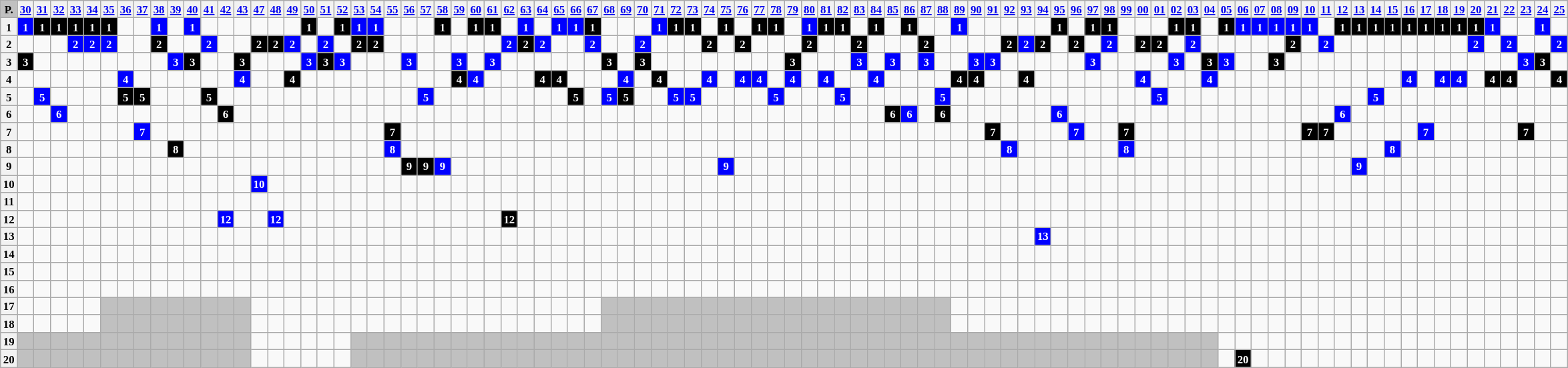<table class="wikitable" style="text-align: center; font-size:70%">
<tr>
<th style="background:#c0c0c0">P.</th>
<th><a href='#'>30</a></th>
<th><a href='#'>31</a></th>
<th><a href='#'>32</a></th>
<th><a href='#'>33</a></th>
<th><a href='#'>34</a></th>
<th><a href='#'>35</a></th>
<th><a href='#'>36</a></th>
<th><a href='#'>37</a></th>
<th><a href='#'>38</a></th>
<th><a href='#'>39</a></th>
<th><a href='#'>40</a></th>
<th><a href='#'>41</a></th>
<th><a href='#'>42</a></th>
<th><a href='#'>43</a></th>
<th><a href='#'>47</a></th>
<th><a href='#'>48</a></th>
<th><a href='#'>49</a></th>
<th><a href='#'>50</a></th>
<th><a href='#'>51</a></th>
<th><a href='#'>52</a></th>
<th><a href='#'>53</a></th>
<th><a href='#'>54</a></th>
<th><a href='#'>55</a></th>
<th><a href='#'>56</a></th>
<th><a href='#'>57</a></th>
<th><a href='#'>58</a></th>
<th><a href='#'>59</a></th>
<th><a href='#'>60</a></th>
<th><a href='#'>61</a></th>
<th><a href='#'>62</a></th>
<th><a href='#'>63</a></th>
<th><a href='#'>64</a></th>
<th><a href='#'>65</a></th>
<th><a href='#'>66</a></th>
<th><a href='#'>67</a></th>
<th><a href='#'>68</a></th>
<th><a href='#'>69</a></th>
<th><a href='#'>70</a></th>
<th><a href='#'>71</a></th>
<th><a href='#'>72</a></th>
<th><a href='#'>73</a></th>
<th><a href='#'>74</a></th>
<th><a href='#'>75</a></th>
<th><a href='#'>76</a></th>
<th><a href='#'>77</a></th>
<th><a href='#'>78</a></th>
<th><a href='#'>79</a></th>
<th><a href='#'>80</a></th>
<th><a href='#'>81</a></th>
<th><a href='#'>82</a></th>
<th><a href='#'>83</a></th>
<th><a href='#'>84</a></th>
<th><a href='#'>85</a></th>
<th><a href='#'>86</a></th>
<th><a href='#'>87</a></th>
<th><a href='#'>88</a></th>
<th><a href='#'>89</a></th>
<th><a href='#'>90</a></th>
<th><a href='#'>91</a></th>
<th><a href='#'>92</a></th>
<th><a href='#'>93</a></th>
<th><a href='#'>94</a></th>
<th><a href='#'>95</a></th>
<th><a href='#'>96</a></th>
<th><a href='#'>97</a></th>
<th><a href='#'>98</a></th>
<th><a href='#'>99</a></th>
<th><a href='#'>00</a></th>
<th><a href='#'>01</a></th>
<th><a href='#'>02</a></th>
<th><a href='#'>03</a></th>
<th><a href='#'>04</a></th>
<th><a href='#'>05</a></th>
<th><a href='#'>06</a></th>
<th><a href='#'>07</a></th>
<th><a href='#'>08</a></th>
<th><a href='#'>09</a></th>
<th><a href='#'>10</a></th>
<th><a href='#'>11</a></th>
<th><a href='#'>12</a></th>
<th><a href='#'>13</a></th>
<th><a href='#'>14</a></th>
<th><a href='#'>15</a></th>
<th><a href='#'>16</a></th>
<th><a href='#'>17</a></th>
<th><a href='#'>18</a></th>
<th><a href='#'>19</a></th>
<th><a href='#'>20</a></th>
<th><a href='#'>21</a></th>
<th><a href='#'>22</a></th>
<th><a href='#'>23</a></th>
<th><a href='#'>24</a></th>
<th><a href='#'>25</a></th>
</tr>
<tr>
<th>1</th>
<td style="background-color:blue;color:white;"><strong>1</strong></td>
<td style="background-color:black;color:white;"><strong>1</strong></td>
<td style="background-color:black;color:white;"><strong>1</strong></td>
<td style="background-color:black;color:white;"><strong>1</strong></td>
<td style="background-color:black;color:white;"><strong>1</strong></td>
<td style="background-color:black;color:white;"><strong>1</strong></td>
<td></td>
<td></td>
<td style="background-color:blue;color:white;"><strong>1</strong></td>
<td></td>
<td style="background-color:blue;color:white;"><strong>1</strong></td>
<td></td>
<td></td>
<td></td>
<td></td>
<td></td>
<td></td>
<td style="background-color:black;color:white;"><strong>1</strong></td>
<td></td>
<td style="background-color:black;color:white;"><strong>1</strong></td>
<td style="background-color:blue;color:white;"><strong>1</strong></td>
<td style="background-color:blue;color:white;"><strong>1</strong></td>
<td></td>
<td></td>
<td></td>
<td style="background-color:black;color:white;"><strong>1</strong></td>
<td></td>
<td style="background-color:black;color:white;"><strong>1</strong></td>
<td style="background-color:black;color:white;"><strong>1</strong></td>
<td></td>
<td style="background-color:blue;color:white;"><strong>1</strong></td>
<td></td>
<td style="background-color:blue;color:white;"><strong>1</strong></td>
<td style="background-color:blue;color:white;"><strong>1</strong></td>
<td style="background-color:black;color:white;"><strong>1</strong></td>
<td></td>
<td></td>
<td></td>
<td style="background-color:blue;color:white;"><strong>1</strong></td>
<td style="background-color:black;color:white;"><strong>1</strong></td>
<td style="background-color:black;color:white;"><strong>1</strong></td>
<td></td>
<td style="background-color:black;color:white;"><strong>1</strong></td>
<td></td>
<td style="background-color:black;color:white;"><strong>1</strong></td>
<td style="background-color:black;color:white;"><strong>1</strong></td>
<td></td>
<td style="background-color:blue;color:white;"><strong>1</strong></td>
<td style="background-color:black;color:white;"><strong>1</strong></td>
<td style="background-color:black;color:white;"><strong>1</strong></td>
<td></td>
<td style="background-color:black;color:white;"><strong>1</strong></td>
<td></td>
<td style="background-color:black;color:white;"><strong>1</strong></td>
<td></td>
<td></td>
<td style="background-color:blue;color:white;"><strong>1</strong></td>
<td></td>
<td></td>
<td></td>
<td></td>
<td></td>
<td style="background-color:black;color:white;"><strong>1</strong></td>
<td></td>
<td style="background-color:black;color:white;"><strong>1</strong></td>
<td style="background-color:black;color:white;"><strong>1</strong></td>
<td></td>
<td></td>
<td></td>
<td style="background-color:black;color:white;"><strong>1</strong></td>
<td style="background-color:black;color:white;"><strong>1</strong></td>
<td></td>
<td style="background-color:black;color:white;"><strong>1</strong></td>
<td style="background-color:blue;color:white;"><strong>1</strong></td>
<td style="background-color:blue;color:white;"><strong>1</strong></td>
<td style="background-color:blue;color:white;"><strong>1</strong></td>
<td style="background-color:blue;color:white;"><strong>1</strong></td>
<td style="background-color:blue;color:white;"><strong>1</strong></td>
<td></td>
<td style="background-color:black;color:white;"><strong>1</strong></td>
<td style="background-color:black;color:white;"><strong>1</strong></td>
<td style="background-color:black;color:white;"><strong>1</strong></td>
<td style="background-color:black;color:white;"><strong>1</strong></td>
<td style="background-color:black;color:white;"><strong>1</strong></td>
<td style="background-color:black;color:white;"><strong>1</strong></td>
<td style="background-color:black;color:white;"><strong>1</strong></td>
<td style="background-color:black;color:white;"><strong>1</strong></td>
<td style="background-color:black;color:white;"><strong>1</strong></td>
<td style="background-color:blue;color:white;"><strong>1</strong></td>
<td></td>
<td></td>
<td style="background-color:blue;color:white;"><strong>1</strong></td>
<td></td>
</tr>
<tr>
<th>2</th>
<td></td>
<td></td>
<td></td>
<td style="background-color:blue;color:white;"><strong>2</strong></td>
<td style="background-color:blue;color:white;"><strong>2</strong></td>
<td style="background-color:blue;color:white;"><strong>2</strong></td>
<td></td>
<td></td>
<td style="background-color:black;color:white;"><strong>2</strong></td>
<td></td>
<td></td>
<td style="background-color:blue;color:white;"><strong>2</strong></td>
<td></td>
<td></td>
<td style="background-color:black;color:white;"><strong>2</strong></td>
<td style="background-color:black;color:white;"><strong>2</strong></td>
<td style="background-color:blue;color:white;"><strong>2</strong></td>
<td></td>
<td style="background-color:blue;color:white;"><strong>2</strong></td>
<td></td>
<td style="background-color:black;color:white;"><strong>2</strong></td>
<td style="background-color:black;color:white;"><strong>2</strong></td>
<td></td>
<td></td>
<td></td>
<td></td>
<td></td>
<td></td>
<td></td>
<td style="background-color:blue;color:white;"><strong>2</strong></td>
<td style="background-color:black;color:white;"><strong>2</strong></td>
<td style="background-color:blue;color:white;"><strong>2</strong></td>
<td></td>
<td></td>
<td style="background-color:blue;color:white;"><strong>2</strong></td>
<td></td>
<td></td>
<td style="background-color:blue;color:white;"><strong>2</strong></td>
<td></td>
<td></td>
<td></td>
<td style="background-color:black;color:white;"><strong>2</strong></td>
<td></td>
<td style="background-color:black;color:white;"><strong>2</strong></td>
<td></td>
<td></td>
<td></td>
<td style="background-color:black;color:white;"><strong>2</strong></td>
<td></td>
<td></td>
<td style="background-color:black;color:white;"><strong>2</strong></td>
<td></td>
<td></td>
<td></td>
<td style="background-color:black;color:white;"><strong>2</strong></td>
<td></td>
<td></td>
<td></td>
<td></td>
<td style="background-color:black;color:white;"><strong>2</strong></td>
<td style="background-color:blue;color:white;"><strong>2</strong></td>
<td style="background-color:black;color:white;"><strong>2</strong></td>
<td></td>
<td style="background-color:black;color:white;"><strong>2</strong></td>
<td></td>
<td style="background-color:blue;color:white;"><strong>2</strong></td>
<td></td>
<td style="background-color:black;color:white;"><strong>2</strong></td>
<td style="background-color:black;color:white;"><strong>2</strong></td>
<td></td>
<td style="background-color:blue;color:white;"><strong>2</strong></td>
<td></td>
<td></td>
<td></td>
<td></td>
<td></td>
<td style="background-color:black;color:white;"><strong>2</strong></td>
<td></td>
<td style="background-color:blue;color:white;"><strong>2</strong></td>
<td></td>
<td></td>
<td></td>
<td></td>
<td></td>
<td></td>
<td></td>
<td></td>
<td style="background-color:blue;color:white;"><strong>2</strong></td>
<td></td>
<td style="background-color:blue;color:white;"><strong>2</strong></td>
<td></td>
<td></td>
<td style="background-color:blue;color:white;"><strong>2</strong></td>
</tr>
<tr>
<th>3</th>
<td style="background-color:black;color:white;"><strong>3</strong></td>
<td></td>
<td></td>
<td></td>
<td></td>
<td></td>
<td></td>
<td></td>
<td></td>
<td style="background-color:blue;color:white;"><strong>3</strong></td>
<td style="background-color:black;color:white;"><strong>3</strong></td>
<td></td>
<td></td>
<td style="background-color:black;color:white;"><strong>3</strong></td>
<td></td>
<td></td>
<td></td>
<td style="background-color:blue;color:white;"><strong>3</strong></td>
<td style="background-color:black;color:white;"><strong>3</strong></td>
<td style="background-color:blue;color:white;"><strong>3</strong></td>
<td></td>
<td></td>
<td></td>
<td style="background-color:blue;color:white;"><strong>3</strong></td>
<td></td>
<td></td>
<td style="background-color:blue;color:white;"><strong>3</strong></td>
<td></td>
<td style="background-color:blue;color:white;"><strong>3</strong></td>
<td></td>
<td></td>
<td></td>
<td></td>
<td></td>
<td></td>
<td style="background-color:black;color:white;"><strong>3</strong></td>
<td></td>
<td style="background-color:black;color:white;"><strong>3</strong></td>
<td></td>
<td></td>
<td></td>
<td></td>
<td></td>
<td></td>
<td></td>
<td></td>
<td style="background-color:black;color:white;"><strong>3</strong></td>
<td></td>
<td></td>
<td></td>
<td style="background-color:blue;color:white;"><strong>3</strong></td>
<td></td>
<td style="background-color:blue;color:white;"><strong>3</strong></td>
<td></td>
<td style="background-color:blue;color:white;"><strong>3</strong></td>
<td></td>
<td></td>
<td style="background-color:blue;color:white;"><strong>3</strong></td>
<td style="background-color:blue;color:white;"><strong>3</strong></td>
<td></td>
<td></td>
<td></td>
<td></td>
<td></td>
<td style="background-color:blue;color:white;"><strong>3</strong></td>
<td></td>
<td></td>
<td></td>
<td></td>
<td style="background-color:blue;color:white;"><strong>3</strong></td>
<td></td>
<td style="background-color:black;color:white;"><strong>3</strong></td>
<td style="background-color:blue;color:white;"><strong>3</strong></td>
<td></td>
<td></td>
<td style="background-color:black;color:white;"><strong>3</strong></td>
<td></td>
<td></td>
<td></td>
<td></td>
<td></td>
<td></td>
<td></td>
<td></td>
<td></td>
<td></td>
<td></td>
<td></td>
<td></td>
<td></td>
<td style="background-color:blue;color:white;"><strong>3</strong></td>
<td style="background-color:black;color:white;"><strong>3</strong></td>
<td></td>
</tr>
<tr>
<th>4</th>
<td></td>
<td></td>
<td></td>
<td></td>
<td></td>
<td></td>
<td style="background-color:blue;color:white;"><strong>4</strong></td>
<td></td>
<td></td>
<td></td>
<td></td>
<td></td>
<td></td>
<td style="background-color:blue;color:white;"><strong>4</strong></td>
<td></td>
<td></td>
<td style="background-color:black;color:white;"><strong>4</strong></td>
<td></td>
<td></td>
<td></td>
<td></td>
<td></td>
<td></td>
<td></td>
<td></td>
<td></td>
<td style="background-color:black;color:white;"><strong>4</strong></td>
<td style="background-color:blue;color:white;"><strong>4</strong></td>
<td></td>
<td></td>
<td></td>
<td style="background-color:black;color:white;"><strong>4</strong></td>
<td style="background-color:black;color:white;"><strong>4</strong></td>
<td></td>
<td></td>
<td></td>
<td style="background-color:blue;color:white;"><strong>4</strong></td>
<td></td>
<td style="background-color:black;color:white;"><strong>4</strong></td>
<td></td>
<td></td>
<td style="background-color:blue;color:white;"><strong>4</strong></td>
<td></td>
<td style="background-color:blue;color:white;"><strong>4</strong></td>
<td style="background-color:blue;color:white;"><strong>4</strong></td>
<td></td>
<td style="background-color:blue;color:white;"><strong>4</strong></td>
<td></td>
<td style="background-color:blue;color:white;"><strong>4</strong></td>
<td></td>
<td></td>
<td style="background-color:blue;color:white;"><strong>4</strong></td>
<td></td>
<td></td>
<td></td>
<td></td>
<td style="background-color:black;color:white;"><strong>4</strong></td>
<td style="background-color:black;color:white;"><strong>4</strong></td>
<td></td>
<td></td>
<td style="background-color:black;color:white;"><strong>4</strong></td>
<td></td>
<td></td>
<td></td>
<td></td>
<td></td>
<td></td>
<td style="background-color:blue;color:white;"><strong>4</strong></td>
<td></td>
<td></td>
<td></td>
<td style="background-color:blue;color:white;"><strong>4</strong></td>
<td></td>
<td></td>
<td></td>
<td></td>
<td></td>
<td></td>
<td></td>
<td></td>
<td></td>
<td></td>
<td></td>
<td style="background-color:blue;color:white;"><strong>4</strong></td>
<td></td>
<td style="background-color:blue;color:white;"><strong>4</strong></td>
<td style="background-color:blue;color:white;"><strong>4</strong></td>
<td></td>
<td style="background-color:black;color:white;"><strong>4</strong></td>
<td style="background-color:black;color:white;"><strong>4</strong></td>
<td></td>
<td></td>
<td style="background-color:black;color:white;"><strong>4</strong></td>
</tr>
<tr>
<th>5</th>
<td></td>
<td style="background-color:blue;color:white;"><strong>5</strong></td>
<td></td>
<td></td>
<td></td>
<td></td>
<td style="background-color:black;color:white;"><strong>5</strong></td>
<td style="background-color:black;color:white;"><strong>5</strong></td>
<td></td>
<td></td>
<td></td>
<td style="background-color:black;color:white;"><strong>5</strong></td>
<td></td>
<td></td>
<td></td>
<td></td>
<td></td>
<td></td>
<td></td>
<td></td>
<td></td>
<td></td>
<td></td>
<td></td>
<td style="background-color:blue;color:white;"><strong>5</strong></td>
<td></td>
<td></td>
<td></td>
<td></td>
<td></td>
<td></td>
<td></td>
<td></td>
<td style="background-color:black;color:white;"><strong>5</strong></td>
<td></td>
<td style="background-color:blue;color:white;"><strong>5</strong></td>
<td style="background-color:black;color:white;"><strong>5</strong></td>
<td></td>
<td></td>
<td style="background-color:blue;color:white;"><strong>5</strong></td>
<td style="background-color:blue;color:white;"><strong>5</strong></td>
<td></td>
<td></td>
<td></td>
<td></td>
<td style="background-color:blue;color:white;"><strong>5</strong></td>
<td></td>
<td></td>
<td></td>
<td style="background-color:blue;color:white;"><strong>5</strong></td>
<td></td>
<td></td>
<td></td>
<td></td>
<td></td>
<td style="background-color:blue;color:white;"><strong>5</strong></td>
<td></td>
<td></td>
<td></td>
<td></td>
<td></td>
<td></td>
<td></td>
<td></td>
<td></td>
<td></td>
<td></td>
<td></td>
<td style="background-color:blue;color:white;"><strong>5</strong></td>
<td></td>
<td></td>
<td></td>
<td></td>
<td></td>
<td></td>
<td></td>
<td></td>
<td></td>
<td></td>
<td></td>
<td></td>
<td style="background-color:blue;color:white;"><strong>5</strong></td>
<td></td>
<td></td>
<td></td>
<td></td>
<td></td>
<td></td>
<td></td>
<td></td>
<td></td>
<td></td>
<td></td>
</tr>
<tr>
<th>6</th>
<td></td>
<td></td>
<td style="background-color:blue;color:white;"><strong>6</strong></td>
<td></td>
<td></td>
<td></td>
<td></td>
<td></td>
<td></td>
<td></td>
<td></td>
<td></td>
<td style="background-color:black;color:white;"><strong>6</strong></td>
<td></td>
<td></td>
<td></td>
<td></td>
<td></td>
<td></td>
<td></td>
<td></td>
<td></td>
<td></td>
<td></td>
<td></td>
<td></td>
<td></td>
<td></td>
<td></td>
<td></td>
<td></td>
<td></td>
<td></td>
<td></td>
<td></td>
<td></td>
<td></td>
<td></td>
<td></td>
<td></td>
<td></td>
<td></td>
<td></td>
<td></td>
<td></td>
<td></td>
<td></td>
<td></td>
<td></td>
<td></td>
<td></td>
<td></td>
<td style="background-color:black;color:white;"><strong>6</strong></td>
<td style="background-color:blue;color:white;"><strong>6</strong></td>
<td></td>
<td style="background-color:black;color:white;"><strong>6</strong></td>
<td></td>
<td></td>
<td></td>
<td></td>
<td></td>
<td></td>
<td style="background-color:blue;color:white;"><strong>6</strong></td>
<td></td>
<td></td>
<td></td>
<td></td>
<td></td>
<td></td>
<td></td>
<td></td>
<td></td>
<td></td>
<td></td>
<td></td>
<td></td>
<td></td>
<td></td>
<td></td>
<td style="background-color:blue;color:white;"><strong>6</strong></td>
<td></td>
<td></td>
<td></td>
<td></td>
<td></td>
<td></td>
<td></td>
<td></td>
<td></td>
<td></td>
<td></td>
<td></td>
<td></td>
</tr>
<tr>
<th>7</th>
<td></td>
<td></td>
<td></td>
<td></td>
<td></td>
<td></td>
<td></td>
<td style="background-color:blue;color:white;"><strong>7</strong></td>
<td></td>
<td></td>
<td></td>
<td></td>
<td></td>
<td></td>
<td></td>
<td></td>
<td></td>
<td></td>
<td></td>
<td></td>
<td></td>
<td></td>
<td style="background-color:black;color:white;"><strong>7</strong></td>
<td></td>
<td></td>
<td></td>
<td></td>
<td></td>
<td></td>
<td></td>
<td></td>
<td></td>
<td></td>
<td></td>
<td></td>
<td></td>
<td></td>
<td></td>
<td></td>
<td></td>
<td></td>
<td></td>
<td></td>
<td></td>
<td></td>
<td></td>
<td></td>
<td></td>
<td></td>
<td></td>
<td></td>
<td></td>
<td></td>
<td></td>
<td></td>
<td></td>
<td></td>
<td></td>
<td style="background-color:black;color:white;"><strong>7</strong></td>
<td></td>
<td></td>
<td></td>
<td></td>
<td style="background-color:blue;color:white;"><strong>7</strong></td>
<td></td>
<td></td>
<td style="background-color:black;color:white;"><strong>7</strong></td>
<td></td>
<td></td>
<td></td>
<td></td>
<td></td>
<td></td>
<td></td>
<td></td>
<td></td>
<td></td>
<td style="background-color:black;color:white;"><strong>7</strong></td>
<td style="background-color:black;color:white;"><strong>7</strong></td>
<td></td>
<td></td>
<td></td>
<td></td>
<td></td>
<td style="background-color:blue;color:white;"><strong>7</strong></td>
<td></td>
<td></td>
<td></td>
<td></td>
<td></td>
<td style="background-color:black;color:white;"><strong>7</strong></td>
<td></td>
<td></td>
</tr>
<tr>
<th>8</th>
<td></td>
<td></td>
<td></td>
<td></td>
<td></td>
<td></td>
<td></td>
<td></td>
<td></td>
<td style="background-color:black;color:white;"><strong>8</strong></td>
<td></td>
<td></td>
<td></td>
<td></td>
<td></td>
<td></td>
<td></td>
<td></td>
<td></td>
<td></td>
<td></td>
<td></td>
<td style="background-color:blue;color:white;"><strong>8</strong></td>
<td></td>
<td></td>
<td></td>
<td></td>
<td></td>
<td></td>
<td></td>
<td></td>
<td></td>
<td></td>
<td></td>
<td></td>
<td></td>
<td></td>
<td></td>
<td></td>
<td></td>
<td></td>
<td></td>
<td></td>
<td></td>
<td></td>
<td></td>
<td></td>
<td></td>
<td></td>
<td></td>
<td></td>
<td></td>
<td></td>
<td></td>
<td></td>
<td></td>
<td></td>
<td></td>
<td></td>
<td style="background-color:blue;color:white;"><strong>8</strong></td>
<td></td>
<td></td>
<td></td>
<td></td>
<td></td>
<td></td>
<td style="background-color:blue;color:white;"><strong>8</strong></td>
<td></td>
<td></td>
<td></td>
<td></td>
<td></td>
<td></td>
<td></td>
<td></td>
<td></td>
<td></td>
<td></td>
<td></td>
<td></td>
<td></td>
<td></td>
<td style="background-color:blue;color:white;"><strong>8</strong></td>
<td></td>
<td></td>
<td></td>
<td></td>
<td></td>
<td></td>
<td></td>
<td></td>
<td></td>
<td></td>
</tr>
<tr>
<th>9</th>
<td></td>
<td></td>
<td></td>
<td></td>
<td></td>
<td></td>
<td></td>
<td></td>
<td></td>
<td></td>
<td></td>
<td></td>
<td></td>
<td></td>
<td></td>
<td></td>
<td></td>
<td></td>
<td></td>
<td></td>
<td></td>
<td></td>
<td></td>
<td style="background-color:black;color:white;"><strong>9</strong></td>
<td style="background-color:black;color:white;"><strong>9</strong></td>
<td style="background-color:blue;color:white;"><strong>9</strong></td>
<td></td>
<td></td>
<td></td>
<td></td>
<td></td>
<td></td>
<td></td>
<td></td>
<td></td>
<td></td>
<td></td>
<td></td>
<td></td>
<td></td>
<td></td>
<td></td>
<td style="background-color:blue;color:white;"><strong>9</strong></td>
<td></td>
<td></td>
<td></td>
<td></td>
<td></td>
<td></td>
<td></td>
<td></td>
<td></td>
<td></td>
<td></td>
<td></td>
<td></td>
<td></td>
<td></td>
<td></td>
<td></td>
<td></td>
<td></td>
<td></td>
<td></td>
<td></td>
<td></td>
<td></td>
<td></td>
<td></td>
<td></td>
<td></td>
<td></td>
<td></td>
<td></td>
<td></td>
<td></td>
<td></td>
<td></td>
<td></td>
<td></td>
<td style="background-color:blue;color:white;"><strong>9</strong></td>
<td></td>
<td></td>
<td></td>
<td></td>
<td></td>
<td></td>
<td></td>
<td></td>
<td></td>
<td></td>
<td></td>
<td></td>
</tr>
<tr>
<th>10</th>
<td></td>
<td></td>
<td></td>
<td></td>
<td></td>
<td></td>
<td></td>
<td></td>
<td></td>
<td></td>
<td></td>
<td></td>
<td></td>
<td></td>
<td style="background-color:blue;color:white;"><strong>10</strong></td>
<td></td>
<td></td>
<td></td>
<td></td>
<td></td>
<td></td>
<td></td>
<td></td>
<td></td>
<td></td>
<td></td>
<td></td>
<td></td>
<td></td>
<td></td>
<td></td>
<td></td>
<td></td>
<td></td>
<td></td>
<td></td>
<td></td>
<td></td>
<td></td>
<td></td>
<td></td>
<td></td>
<td></td>
<td></td>
<td></td>
<td></td>
<td></td>
<td></td>
<td></td>
<td></td>
<td></td>
<td></td>
<td></td>
<td></td>
<td></td>
<td></td>
<td></td>
<td></td>
<td></td>
<td></td>
<td></td>
<td></td>
<td></td>
<td></td>
<td></td>
<td></td>
<td></td>
<td></td>
<td></td>
<td></td>
<td></td>
<td></td>
<td></td>
<td></td>
<td></td>
<td></td>
<td></td>
<td></td>
<td></td>
<td></td>
<td></td>
<td></td>
<td></td>
<td></td>
<td></td>
<td></td>
<td></td>
<td></td>
<td></td>
<td></td>
<td></td>
<td></td>
<td></td>
</tr>
<tr>
<th>11</th>
<td></td>
<td></td>
<td></td>
<td></td>
<td></td>
<td></td>
<td></td>
<td></td>
<td></td>
<td></td>
<td></td>
<td></td>
<td></td>
<td></td>
<td></td>
<td></td>
<td></td>
<td></td>
<td></td>
<td></td>
<td></td>
<td></td>
<td></td>
<td></td>
<td></td>
<td></td>
<td></td>
<td></td>
<td></td>
<td></td>
<td></td>
<td></td>
<td></td>
<td></td>
<td></td>
<td></td>
<td></td>
<td></td>
<td></td>
<td></td>
<td></td>
<td></td>
<td></td>
<td></td>
<td></td>
<td></td>
<td></td>
<td></td>
<td></td>
<td></td>
<td></td>
<td></td>
<td></td>
<td></td>
<td></td>
<td></td>
<td></td>
<td></td>
<td></td>
<td></td>
<td></td>
<td></td>
<td></td>
<td></td>
<td></td>
<td></td>
<td></td>
<td></td>
<td></td>
<td></td>
<td></td>
<td></td>
<td></td>
<td></td>
<td></td>
<td></td>
<td></td>
<td></td>
<td></td>
<td></td>
<td></td>
<td></td>
<td></td>
<td></td>
<td></td>
<td></td>
<td></td>
<td></td>
<td></td>
<td></td>
<td></td>
<td></td>
<td></td>
</tr>
<tr>
<th>12</th>
<td></td>
<td></td>
<td></td>
<td></td>
<td></td>
<td></td>
<td></td>
<td></td>
<td></td>
<td></td>
<td></td>
<td></td>
<td style="background-color:blue;color:white;"><strong>12</strong></td>
<td></td>
<td></td>
<td style="background-color:blue;color:white;"><strong>12</strong></td>
<td></td>
<td></td>
<td></td>
<td></td>
<td></td>
<td></td>
<td></td>
<td></td>
<td></td>
<td></td>
<td></td>
<td></td>
<td></td>
<td style="background-color:black;color:white;"><strong>12</strong></td>
<td></td>
<td></td>
<td></td>
<td></td>
<td></td>
<td></td>
<td></td>
<td></td>
<td></td>
<td></td>
<td></td>
<td></td>
<td></td>
<td></td>
<td></td>
<td></td>
<td></td>
<td></td>
<td></td>
<td></td>
<td></td>
<td></td>
<td></td>
<td></td>
<td></td>
<td></td>
<td></td>
<td></td>
<td></td>
<td></td>
<td></td>
<td></td>
<td></td>
<td></td>
<td></td>
<td></td>
<td></td>
<td></td>
<td></td>
<td></td>
<td></td>
<td></td>
<td></td>
<td></td>
<td></td>
<td></td>
<td></td>
<td></td>
<td></td>
<td></td>
<td></td>
<td></td>
<td></td>
<td></td>
<td></td>
<td></td>
<td></td>
<td></td>
<td></td>
<td></td>
<td></td>
<td></td>
<td></td>
</tr>
<tr>
<th>13</th>
<td></td>
<td></td>
<td></td>
<td></td>
<td></td>
<td></td>
<td></td>
<td></td>
<td></td>
<td></td>
<td></td>
<td></td>
<td></td>
<td></td>
<td></td>
<td></td>
<td></td>
<td></td>
<td></td>
<td></td>
<td></td>
<td></td>
<td></td>
<td></td>
<td></td>
<td></td>
<td></td>
<td></td>
<td></td>
<td></td>
<td></td>
<td></td>
<td></td>
<td></td>
<td></td>
<td></td>
<td></td>
<td></td>
<td></td>
<td></td>
<td></td>
<td></td>
<td></td>
<td></td>
<td></td>
<td></td>
<td></td>
<td></td>
<td></td>
<td></td>
<td></td>
<td></td>
<td></td>
<td></td>
<td></td>
<td></td>
<td></td>
<td></td>
<td></td>
<td></td>
<td></td>
<td style="background-color:blue;color:white;"><strong>13</strong></td>
<td></td>
<td></td>
<td></td>
<td></td>
<td></td>
<td></td>
<td></td>
<td></td>
<td></td>
<td></td>
<td></td>
<td></td>
<td></td>
<td></td>
<td></td>
<td></td>
<td></td>
<td></td>
<td></td>
<td></td>
<td></td>
<td></td>
<td></td>
<td></td>
<td></td>
<td></td>
<td></td>
<td></td>
<td></td>
<td></td>
<td></td>
</tr>
<tr>
<th>14</th>
<td></td>
<td></td>
<td></td>
<td></td>
<td></td>
<td></td>
<td></td>
<td></td>
<td></td>
<td></td>
<td></td>
<td></td>
<td></td>
<td></td>
<td></td>
<td></td>
<td></td>
<td></td>
<td></td>
<td></td>
<td></td>
<td></td>
<td></td>
<td></td>
<td></td>
<td></td>
<td></td>
<td></td>
<td></td>
<td></td>
<td></td>
<td></td>
<td></td>
<td></td>
<td></td>
<td></td>
<td></td>
<td></td>
<td></td>
<td></td>
<td></td>
<td></td>
<td></td>
<td></td>
<td></td>
<td></td>
<td></td>
<td></td>
<td></td>
<td></td>
<td></td>
<td></td>
<td></td>
<td></td>
<td></td>
<td></td>
<td></td>
<td></td>
<td></td>
<td></td>
<td></td>
<td></td>
<td></td>
<td></td>
<td></td>
<td></td>
<td></td>
<td></td>
<td></td>
<td></td>
<td></td>
<td></td>
<td></td>
<td></td>
<td></td>
<td></td>
<td></td>
<td></td>
<td></td>
<td></td>
<td></td>
<td></td>
<td></td>
<td></td>
<td></td>
<td></td>
<td></td>
<td></td>
<td></td>
<td></td>
<td></td>
<td></td>
<td></td>
</tr>
<tr>
<th>15</th>
<td></td>
<td></td>
<td></td>
<td></td>
<td></td>
<td></td>
<td></td>
<td></td>
<td></td>
<td></td>
<td></td>
<td></td>
<td></td>
<td></td>
<td></td>
<td></td>
<td></td>
<td></td>
<td></td>
<td></td>
<td></td>
<td></td>
<td></td>
<td></td>
<td></td>
<td></td>
<td></td>
<td></td>
<td></td>
<td></td>
<td></td>
<td></td>
<td></td>
<td></td>
<td></td>
<td></td>
<td></td>
<td></td>
<td></td>
<td></td>
<td></td>
<td></td>
<td></td>
<td></td>
<td></td>
<td></td>
<td></td>
<td></td>
<td></td>
<td></td>
<td></td>
<td></td>
<td></td>
<td></td>
<td></td>
<td></td>
<td></td>
<td></td>
<td></td>
<td></td>
<td></td>
<td></td>
<td></td>
<td></td>
<td></td>
<td></td>
<td></td>
<td></td>
<td></td>
<td></td>
<td></td>
<td></td>
<td></td>
<td></td>
<td></td>
<td></td>
<td></td>
<td></td>
<td></td>
<td></td>
<td></td>
<td></td>
<td></td>
<td></td>
<td></td>
<td></td>
<td></td>
<td></td>
<td></td>
<td></td>
<td></td>
<td></td>
<td></td>
</tr>
<tr>
<th>16</th>
<td></td>
<td></td>
<td></td>
<td></td>
<td></td>
<td></td>
<td></td>
<td></td>
<td></td>
<td></td>
<td></td>
<td></td>
<td></td>
<td></td>
<td></td>
<td></td>
<td></td>
<td></td>
<td></td>
<td></td>
<td></td>
<td></td>
<td></td>
<td></td>
<td></td>
<td></td>
<td></td>
<td></td>
<td></td>
<td></td>
<td></td>
<td></td>
<td></td>
<td></td>
<td></td>
<td></td>
<td></td>
<td></td>
<td></td>
<td></td>
<td></td>
<td></td>
<td></td>
<td></td>
<td></td>
<td></td>
<td></td>
<td></td>
<td></td>
<td></td>
<td></td>
<td></td>
<td></td>
<td></td>
<td></td>
<td></td>
<td></td>
<td></td>
<td></td>
<td></td>
<td></td>
<td></td>
<td></td>
<td></td>
<td></td>
<td></td>
<td></td>
<td></td>
<td></td>
<td></td>
<td></td>
<td></td>
<td></td>
<td></td>
<td></td>
<td></td>
<td></td>
<td></td>
<td></td>
<td></td>
<td></td>
<td></td>
<td></td>
<td></td>
<td></td>
<td></td>
<td></td>
<td></td>
<td></td>
<td></td>
<td></td>
<td></td>
<td></td>
</tr>
<tr>
<th>17</th>
<td></td>
<td></td>
<td></td>
<td></td>
<td></td>
<td style="background:#c0c0c0"></td>
<td style="background:#c0c0c0"></td>
<td style="background:#c0c0c0"></td>
<td style="background:#c0c0c0"></td>
<td style="background:#c0c0c0"></td>
<td style="background:#c0c0c0"></td>
<td style="background:#c0c0c0"></td>
<td style="background:#c0c0c0"></td>
<td style="background:#c0c0c0"></td>
<td></td>
<td></td>
<td></td>
<td></td>
<td></td>
<td></td>
<td></td>
<td></td>
<td></td>
<td></td>
<td></td>
<td></td>
<td></td>
<td></td>
<td></td>
<td></td>
<td></td>
<td></td>
<td></td>
<td></td>
<td></td>
<td style="background:#c0c0c0"></td>
<td style="background:#c0c0c0"></td>
<td style="background:#c0c0c0"></td>
<td style="background:#c0c0c0"></td>
<td style="background:#c0c0c0"></td>
<td style="background:#c0c0c0"></td>
<td style="background:#c0c0c0"></td>
<td style="background:#c0c0c0"></td>
<td style="background:#c0c0c0"></td>
<td style="background:#c0c0c0"></td>
<td style="background:#c0c0c0"></td>
<td style="background:#c0c0c0"></td>
<td style="background:#c0c0c0"></td>
<td style="background:#c0c0c0"></td>
<td style="background:#c0c0c0"></td>
<td style="background:#c0c0c0"></td>
<td style="background:#c0c0c0"></td>
<td style="background:#c0c0c0"></td>
<td style="background:#c0c0c0"></td>
<td style="background:#c0c0c0"></td>
<td style="background:#c0c0c0"></td>
<td></td>
<td></td>
<td></td>
<td></td>
<td></td>
<td></td>
<td></td>
<td></td>
<td></td>
<td></td>
<td></td>
<td></td>
<td></td>
<td></td>
<td></td>
<td></td>
<td></td>
<td></td>
<td></td>
<td></td>
<td></td>
<td></td>
<td></td>
<td></td>
<td></td>
<td></td>
<td></td>
<td></td>
<td></td>
<td></td>
<td></td>
<td></td>
<td></td>
<td></td>
<td></td>
<td></td>
<td></td>
</tr>
<tr>
<th>18</th>
<td></td>
<td></td>
<td></td>
<td></td>
<td></td>
<td style="background:#c0c0c0"></td>
<td style="background:#c0c0c0"></td>
<td style="background:#c0c0c0"></td>
<td style="background:#c0c0c0"></td>
<td style="background:#c0c0c0"></td>
<td style="background:#c0c0c0"></td>
<td style="background:#c0c0c0"></td>
<td style="background:#c0c0c0"></td>
<td style="background:#c0c0c0"></td>
<td></td>
<td></td>
<td></td>
<td></td>
<td></td>
<td></td>
<td></td>
<td></td>
<td></td>
<td></td>
<td></td>
<td></td>
<td></td>
<td></td>
<td></td>
<td></td>
<td></td>
<td></td>
<td></td>
<td></td>
<td></td>
<td style="background:#c0c0c0"></td>
<td style="background:#c0c0c0"></td>
<td style="background:#c0c0c0"></td>
<td style="background:#c0c0c0"></td>
<td style="background:#c0c0c0"></td>
<td style="background:#c0c0c0"></td>
<td style="background:#c0c0c0"></td>
<td style="background:#c0c0c0"></td>
<td style="background:#c0c0c0"></td>
<td style="background:#c0c0c0"></td>
<td style="background:#c0c0c0"></td>
<td style="background:#c0c0c0"></td>
<td style="background:#c0c0c0"></td>
<td style="background:#c0c0c0"></td>
<td style="background:#c0c0c0"></td>
<td style="background:#c0c0c0"></td>
<td style="background:#c0c0c0"></td>
<td style="background:#c0c0c0"></td>
<td style="background:#c0c0c0"></td>
<td style="background:#c0c0c0"></td>
<td style="background:#c0c0c0"></td>
<td></td>
<td></td>
<td></td>
<td></td>
<td></td>
<td></td>
<td></td>
<td></td>
<td></td>
<td></td>
<td></td>
<td></td>
<td></td>
<td></td>
<td></td>
<td></td>
<td></td>
<td></td>
<td></td>
<td></td>
<td></td>
<td></td>
<td></td>
<td></td>
<td></td>
<td></td>
<td></td>
<td></td>
<td></td>
<td></td>
<td></td>
<td></td>
<td></td>
<td></td>
<td></td>
<td></td>
<td></td>
</tr>
<tr>
<th>19</th>
<td style="background:#c0c0c0"></td>
<td style="background:#c0c0c0"></td>
<td style="background:#c0c0c0"></td>
<td style="background:#c0c0c0"></td>
<td style="background:#c0c0c0"></td>
<td style="background:#c0c0c0"></td>
<td style="background:#c0c0c0"></td>
<td style="background:#c0c0c0"></td>
<td style="background:#c0c0c0"></td>
<td style="background:#c0c0c0"></td>
<td style="background:#c0c0c0"></td>
<td style="background:#c0c0c0"></td>
<td style="background:#c0c0c0"></td>
<td style="background:#c0c0c0"></td>
<td></td>
<td></td>
<td></td>
<td></td>
<td></td>
<td></td>
<td style="background:#c0c0c0"></td>
<td style="background:#c0c0c0"></td>
<td style="background:#c0c0c0"></td>
<td style="background:#c0c0c0"></td>
<td style="background:#c0c0c0"></td>
<td style="background:#c0c0c0"></td>
<td style="background:#c0c0c0"></td>
<td style="background:#c0c0c0"></td>
<td style="background:#c0c0c0"></td>
<td style="background:#c0c0c0"></td>
<td style="background:#c0c0c0"></td>
<td style="background:#c0c0c0"></td>
<td style="background:#c0c0c0"></td>
<td style="background:#c0c0c0"></td>
<td style="background:#c0c0c0"></td>
<td style="background:#c0c0c0"></td>
<td style="background:#c0c0c0"></td>
<td style="background:#c0c0c0"></td>
<td style="background:#c0c0c0"></td>
<td style="background:#c0c0c0"></td>
<td style="background:#c0c0c0"></td>
<td style="background:#c0c0c0"></td>
<td style="background:#c0c0c0"></td>
<td style="background:#c0c0c0"></td>
<td style="background:#c0c0c0"></td>
<td style="background:#c0c0c0"></td>
<td style="background:#c0c0c0"></td>
<td style="background:#c0c0c0"></td>
<td style="background:#c0c0c0"></td>
<td style="background:#c0c0c0"></td>
<td style="background:#c0c0c0"></td>
<td style="background:#c0c0c0"></td>
<td style="background:#c0c0c0"></td>
<td style="background:#c0c0c0"></td>
<td style="background:#c0c0c0"></td>
<td style="background:#c0c0c0"></td>
<td style="background:#c0c0c0"></td>
<td style="background:#c0c0c0"></td>
<td style="background:#c0c0c0"></td>
<td style="background:#c0c0c0"></td>
<td style="background:#c0c0c0"></td>
<td style="background:#c0c0c0"></td>
<td style="background:#c0c0c0"></td>
<td style="background:#c0c0c0"></td>
<td style="background:#c0c0c0"></td>
<td style="background:#c0c0c0"></td>
<td style="background:#c0c0c0"></td>
<td style="background:#c0c0c0"></td>
<td style="background:#c0c0c0"></td>
<td style="background:#c0c0c0"></td>
<td style="background:#c0c0c0"></td>
<td style="background:#c0c0c0"></td>
<td></td>
<td></td>
<td></td>
<td></td>
<td></td>
<td></td>
<td></td>
<td></td>
<td></td>
<td></td>
<td></td>
<td></td>
<td></td>
<td></td>
<td></td>
<td></td>
<td></td>
<td></td>
<td></td>
<td></td>
<td></td>
</tr>
<tr>
<th>20</th>
<td style="background:#c0c0c0"></td>
<td style="background:#c0c0c0"></td>
<td style="background:#c0c0c0"></td>
<td style="background:#c0c0c0"></td>
<td style="background:#c0c0c0"></td>
<td style="background:#c0c0c0"></td>
<td style="background:#c0c0c0"></td>
<td style="background:#c0c0c0"></td>
<td style="background:#c0c0c0"></td>
<td style="background:#c0c0c0"></td>
<td style="background:#c0c0c0"></td>
<td style="background:#c0c0c0"></td>
<td style="background:#c0c0c0"></td>
<td style="background:#c0c0c0"></td>
<td></td>
<td></td>
<td></td>
<td></td>
<td></td>
<td></td>
<td style="background:#c0c0c0"></td>
<td style="background:#c0c0c0"></td>
<td style="background:#c0c0c0"></td>
<td style="background:#c0c0c0"></td>
<td style="background:#c0c0c0"></td>
<td style="background:#c0c0c0"></td>
<td style="background:#c0c0c0"></td>
<td style="background:#c0c0c0"></td>
<td style="background:#c0c0c0"></td>
<td style="background:#c0c0c0"></td>
<td style="background:#c0c0c0"></td>
<td style="background:#c0c0c0"></td>
<td style="background:#c0c0c0"></td>
<td style="background:#c0c0c0"></td>
<td style="background:#c0c0c0"></td>
<td style="background:#c0c0c0"></td>
<td style="background:#c0c0c0"></td>
<td style="background:#c0c0c0"></td>
<td style="background:#c0c0c0"></td>
<td style="background:#c0c0c0"></td>
<td style="background:#c0c0c0"></td>
<td style="background:#c0c0c0"></td>
<td style="background:#c0c0c0"></td>
<td style="background:#c0c0c0"></td>
<td style="background:#c0c0c0"></td>
<td style="background:#c0c0c0"></td>
<td style="background:#c0c0c0"></td>
<td style="background:#c0c0c0"></td>
<td style="background:#c0c0c0"></td>
<td style="background:#c0c0c0"></td>
<td style="background:#c0c0c0"></td>
<td style="background:#c0c0c0"></td>
<td style="background:#c0c0c0"></td>
<td style="background:#c0c0c0"></td>
<td style="background:#c0c0c0"></td>
<td style="background:#c0c0c0"></td>
<td style="background:#c0c0c0"></td>
<td style="background:#c0c0c0"></td>
<td style="background:#c0c0c0"></td>
<td style="background:#c0c0c0"></td>
<td style="background:#c0c0c0"></td>
<td style="background:#c0c0c0"></td>
<td style="background:#c0c0c0"></td>
<td style="background:#c0c0c0"></td>
<td style="background:#c0c0c0"></td>
<td style="background:#c0c0c0"></td>
<td style="background:#c0c0c0"></td>
<td style="background:#c0c0c0"></td>
<td style="background:#c0c0c0"></td>
<td style="background:#c0c0c0"></td>
<td style="background:#c0c0c0"></td>
<td style="background:#c0c0c0"></td>
<td></td>
<td style="background-color:black;color:white;"><strong>20</strong></td>
<td></td>
<td></td>
<td></td>
<td></td>
<td></td>
<td></td>
<td></td>
<td></td>
<td></td>
<td></td>
<td></td>
<td></td>
<td></td>
<td></td>
<td></td>
<td></td>
<td></td>
<td></td>
</tr>
</table>
